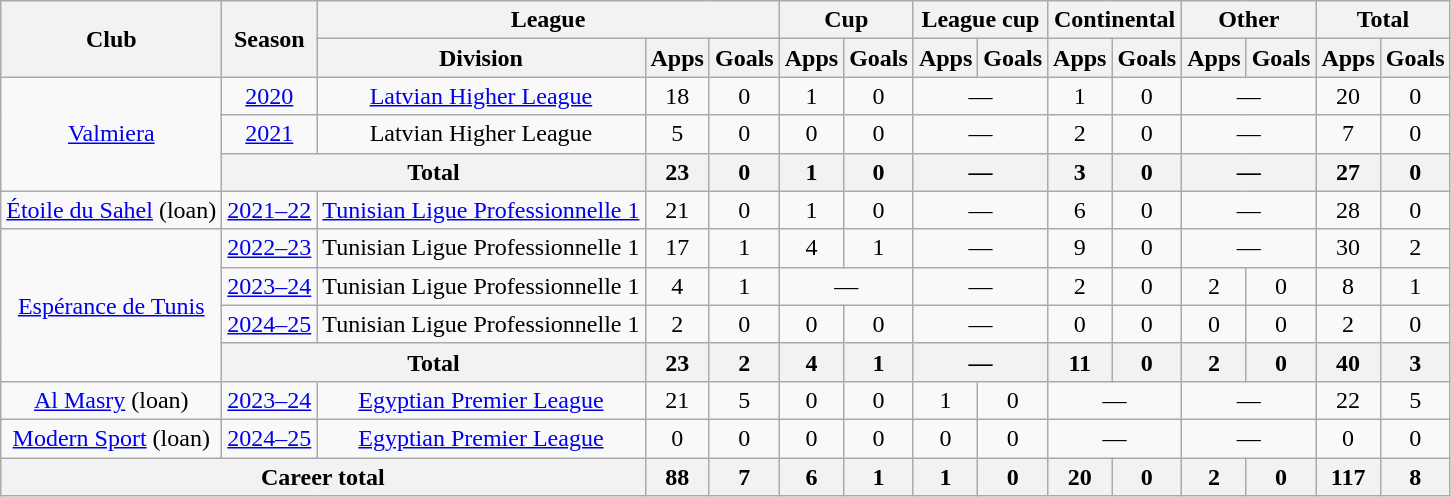<table class="wikitable" style="text-align: center;">
<tr>
<th rowspan=2>Club</th>
<th rowspan=2>Season</th>
<th colspan=3>League</th>
<th colspan=2>Cup</th>
<th colspan=2>League cup</th>
<th colspan=2>Continental</th>
<th colspan=2>Other</th>
<th colspan=2>Total</th>
</tr>
<tr>
<th>Division</th>
<th>Apps</th>
<th>Goals</th>
<th>Apps</th>
<th>Goals</th>
<th>Apps</th>
<th>Goals</th>
<th>Apps</th>
<th>Goals</th>
<th>Apps</th>
<th>Goals</th>
<th>Apps</th>
<th>Goals</th>
</tr>
<tr>
<td rowspan=3><a href='#'>Valmiera</a></td>
<td><a href='#'>2020</a></td>
<td><a href='#'>Latvian Higher League</a></td>
<td>18</td>
<td>0</td>
<td>1</td>
<td>0</td>
<td colspan=2>—</td>
<td>1</td>
<td>0</td>
<td colspan=2>—</td>
<td>20</td>
<td>0</td>
</tr>
<tr>
<td><a href='#'>2021</a></td>
<td>Latvian Higher League</td>
<td>5</td>
<td>0</td>
<td>0</td>
<td>0</td>
<td colspan=2>—</td>
<td>2</td>
<td>0</td>
<td colspan=2>—</td>
<td>7</td>
<td>0</td>
</tr>
<tr>
<th colspan=2>Total</th>
<th>23</th>
<th>0</th>
<th>1</th>
<th>0</th>
<th colspan=2>—</th>
<th>3</th>
<th>0</th>
<th colspan=2>—</th>
<th>27</th>
<th>0</th>
</tr>
<tr>
<td><a href='#'>Étoile du Sahel</a> (loan)</td>
<td><a href='#'>2021–22</a></td>
<td><a href='#'>Tunisian Ligue Professionnelle 1</a></td>
<td>21</td>
<td>0</td>
<td>1</td>
<td>0</td>
<td colspan=2>—</td>
<td>6</td>
<td>0</td>
<td colspan=2>—</td>
<td>28</td>
<td>0</td>
</tr>
<tr>
<td rowspan=4><a href='#'>Espérance de Tunis</a></td>
<td><a href='#'>2022–23</a></td>
<td>Tunisian Ligue Professionnelle 1</td>
<td>17</td>
<td>1</td>
<td>4</td>
<td>1</td>
<td colspan=2>—</td>
<td>9</td>
<td>0</td>
<td colspan=2>—</td>
<td>30</td>
<td>2</td>
</tr>
<tr>
<td><a href='#'>2023–24</a></td>
<td>Tunisian Ligue Professionnelle 1</td>
<td>4</td>
<td>1</td>
<td colspan=2>—</td>
<td colspan=2>—</td>
<td>2</td>
<td>0</td>
<td>2</td>
<td>0</td>
<td>8</td>
<td>1</td>
</tr>
<tr>
<td><a href='#'>2024–25</a></td>
<td>Tunisian Ligue Professionnelle 1</td>
<td>2</td>
<td>0</td>
<td>0</td>
<td>0</td>
<td colspan=2>—</td>
<td>0</td>
<td>0</td>
<td>0</td>
<td>0</td>
<td>2</td>
<td>0</td>
</tr>
<tr>
<th colspan=2>Total</th>
<th>23</th>
<th>2</th>
<th>4</th>
<th>1</th>
<th colspan=2>—</th>
<th>11</th>
<th>0</th>
<th>2</th>
<th>0</th>
<th>40</th>
<th>3</th>
</tr>
<tr>
<td><a href='#'>Al Masry</a> (loan)</td>
<td><a href='#'>2023–24</a></td>
<td><a href='#'>Egyptian Premier League</a></td>
<td>21</td>
<td>5</td>
<td>0</td>
<td>0</td>
<td>1</td>
<td>0</td>
<td colspan=2>—</td>
<td colspan=2>—</td>
<td>22</td>
<td>5</td>
</tr>
<tr>
<td><a href='#'>Modern Sport</a> (loan)</td>
<td><a href='#'>2024–25</a></td>
<td><a href='#'>Egyptian Premier League</a></td>
<td>0</td>
<td>0</td>
<td>0</td>
<td>0</td>
<td>0</td>
<td>0</td>
<td colspan=2>—</td>
<td colspan=2>—</td>
<td>0</td>
<td>0</td>
</tr>
<tr>
<th colspan=3>Career total</th>
<th>88</th>
<th>7</th>
<th>6</th>
<th>1</th>
<th>1</th>
<th>0</th>
<th>20</th>
<th>0</th>
<th>2</th>
<th>0</th>
<th>117</th>
<th>8</th>
</tr>
</table>
